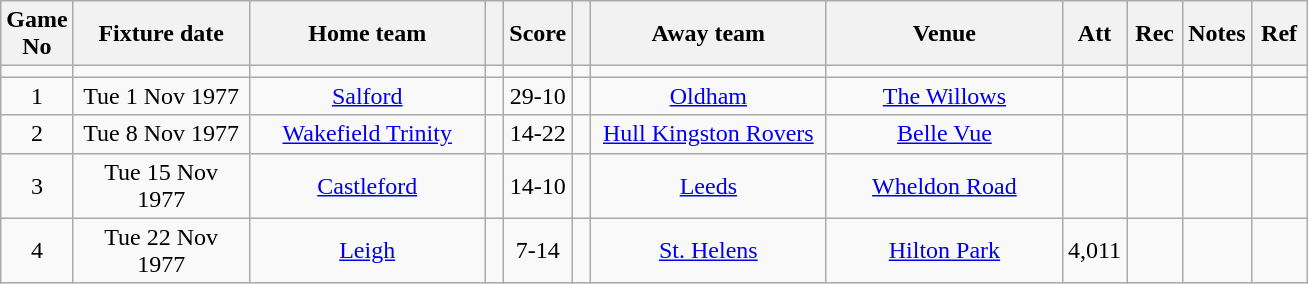<table class="wikitable" style="text-align:center;">
<tr>
<th width=20 abbr="No">Game No</th>
<th width=110 abbr="Date">Fixture date</th>
<th width=150 abbr="Home team">Home team</th>
<th width=5 abbr="space"></th>
<th width=20 abbr="Score">Score</th>
<th width=5 abbr="space"></th>
<th width=150 abbr="Away team">Away team</th>
<th width=150 abbr="Venue">Venue</th>
<th width=30 abbr="Att">Att</th>
<th width=30 abbr="Rec">Rec</th>
<th width=20 abbr="Notes">Notes</th>
<th width=30 abbr="Ref">Ref</th>
</tr>
<tr>
<td></td>
<td></td>
<td></td>
<td></td>
<td></td>
<td></td>
<td></td>
<td></td>
<td></td>
<td></td>
<td></td>
</tr>
<tr>
<td>1</td>
<td>Tue 1 Nov 1977</td>
<td><a href='#'>Salford</a></td>
<td></td>
<td>29-10</td>
<td></td>
<td><a href='#'>Oldham</a></td>
<td><a href='#'>The Willows</a></td>
<td></td>
<td></td>
<td></td>
<td></td>
</tr>
<tr>
<td>2</td>
<td>Tue 8 Nov 1977</td>
<td><a href='#'>Wakefield Trinity</a></td>
<td></td>
<td>14-22</td>
<td></td>
<td><a href='#'>Hull Kingston Rovers</a></td>
<td><a href='#'>Belle Vue</a></td>
<td></td>
<td></td>
<td></td>
<td></td>
</tr>
<tr>
<td>3</td>
<td>Tue 15 Nov 1977</td>
<td><a href='#'>Castleford</a></td>
<td></td>
<td>14-10</td>
<td></td>
<td><a href='#'>Leeds</a></td>
<td><a href='#'>Wheldon Road</a></td>
<td></td>
<td></td>
<td></td>
<td></td>
</tr>
<tr>
<td>4</td>
<td>Tue 22 Nov 1977</td>
<td><a href='#'>Leigh</a></td>
<td></td>
<td>7-14</td>
<td></td>
<td><a href='#'>St. Helens</a></td>
<td><a href='#'>Hilton Park</a></td>
<td>4,011</td>
<td></td>
<td></td>
<td></td>
</tr>
</table>
